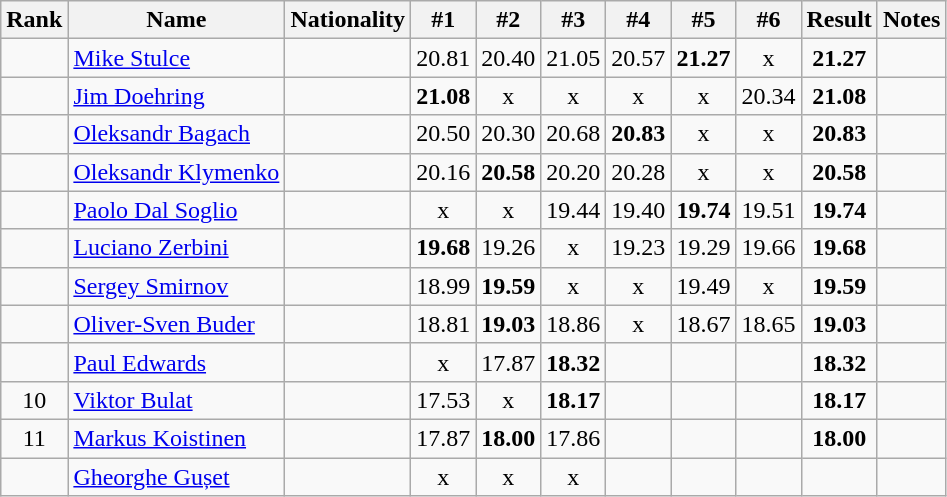<table class="wikitable sortable" style="text-align:center">
<tr>
<th>Rank</th>
<th>Name</th>
<th>Nationality</th>
<th>#1</th>
<th>#2</th>
<th>#3</th>
<th>#4</th>
<th>#5</th>
<th>#6</th>
<th>Result</th>
<th>Notes</th>
</tr>
<tr>
<td></td>
<td align="left"><a href='#'>Mike Stulce</a></td>
<td align=left></td>
<td>20.81</td>
<td>20.40</td>
<td>21.05</td>
<td>20.57</td>
<td><strong>21.27</strong></td>
<td>x</td>
<td><strong>21.27</strong></td>
<td></td>
</tr>
<tr>
<td></td>
<td align="left"><a href='#'>Jim Doehring</a></td>
<td align=left></td>
<td><strong>21.08</strong></td>
<td>x</td>
<td>x</td>
<td>x</td>
<td>x</td>
<td>20.34</td>
<td><strong>21.08</strong></td>
<td></td>
</tr>
<tr>
<td></td>
<td align="left"><a href='#'>Oleksandr Bagach</a></td>
<td align=left></td>
<td>20.50</td>
<td>20.30</td>
<td>20.68</td>
<td><strong>20.83</strong></td>
<td>x</td>
<td>x</td>
<td><strong>20.83</strong></td>
<td></td>
</tr>
<tr>
<td></td>
<td align="left"><a href='#'>Oleksandr Klymenko</a></td>
<td align=left></td>
<td>20.16</td>
<td><strong>20.58</strong></td>
<td>20.20</td>
<td>20.28</td>
<td>x</td>
<td>x</td>
<td><strong>20.58</strong></td>
<td></td>
</tr>
<tr>
<td></td>
<td align="left"><a href='#'>Paolo Dal Soglio</a></td>
<td align=left></td>
<td>x</td>
<td>x</td>
<td>19.44</td>
<td>19.40</td>
<td><strong>19.74</strong></td>
<td>19.51</td>
<td><strong>19.74</strong></td>
<td></td>
</tr>
<tr>
<td></td>
<td align="left"><a href='#'>Luciano Zerbini</a></td>
<td align=left></td>
<td><strong>19.68</strong></td>
<td>19.26</td>
<td>x</td>
<td>19.23</td>
<td>19.29</td>
<td>19.66</td>
<td><strong>19.68</strong></td>
<td></td>
</tr>
<tr>
<td></td>
<td align="left"><a href='#'>Sergey Smirnov</a></td>
<td align=left></td>
<td>18.99</td>
<td><strong>19.59</strong></td>
<td>x</td>
<td>x</td>
<td>19.49</td>
<td>x</td>
<td><strong>19.59</strong></td>
<td></td>
</tr>
<tr>
<td></td>
<td align="left"><a href='#'>Oliver-Sven Buder</a></td>
<td align=left></td>
<td>18.81</td>
<td><strong>19.03</strong></td>
<td>18.86</td>
<td>x</td>
<td>18.67</td>
<td>18.65</td>
<td><strong>19.03</strong></td>
<td></td>
</tr>
<tr>
<td></td>
<td align="left"><a href='#'>Paul Edwards</a></td>
<td align=left></td>
<td>x</td>
<td>17.87</td>
<td><strong>18.32</strong></td>
<td></td>
<td></td>
<td></td>
<td><strong>18.32</strong></td>
<td></td>
</tr>
<tr>
<td>10</td>
<td align="left"><a href='#'>Viktor Bulat</a></td>
<td align=left></td>
<td>17.53</td>
<td>x</td>
<td><strong>18.17</strong></td>
<td></td>
<td></td>
<td></td>
<td><strong>18.17</strong></td>
<td></td>
</tr>
<tr>
<td>11</td>
<td align="left"><a href='#'>Markus Koistinen</a></td>
<td align=left></td>
<td>17.87</td>
<td><strong>18.00</strong></td>
<td>17.86</td>
<td></td>
<td></td>
<td></td>
<td><strong>18.00</strong></td>
<td></td>
</tr>
<tr>
<td></td>
<td align="left"><a href='#'>Gheorghe Gușet</a></td>
<td align=left></td>
<td>x</td>
<td>x</td>
<td>x</td>
<td></td>
<td></td>
<td></td>
<td><strong></strong></td>
<td></td>
</tr>
</table>
